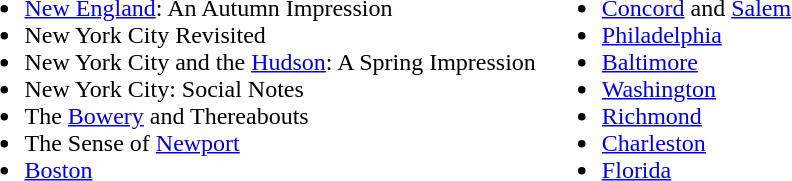<table>
<tr>
<td valign="top"><br><ul><li><a href='#'>New England</a>: An Autumn Impression</li><li>New York City Revisited</li><li>New York City and the <a href='#'>Hudson</a>: A Spring Impression</li><li>New York City: Social Notes</li><li>The <a href='#'>Bowery</a> and Thereabouts</li><li>The Sense of <a href='#'>Newport</a></li><li><a href='#'>Boston</a></li></ul></td>
<td valign="top"><br><ul><li><a href='#'>Concord</a> and <a href='#'>Salem</a></li><li><a href='#'>Philadelphia</a></li><li><a href='#'>Baltimore</a></li><li><a href='#'>Washington</a></li><li><a href='#'>Richmond</a></li><li><a href='#'>Charleston</a></li><li><a href='#'>Florida</a></li></ul></td>
</tr>
</table>
